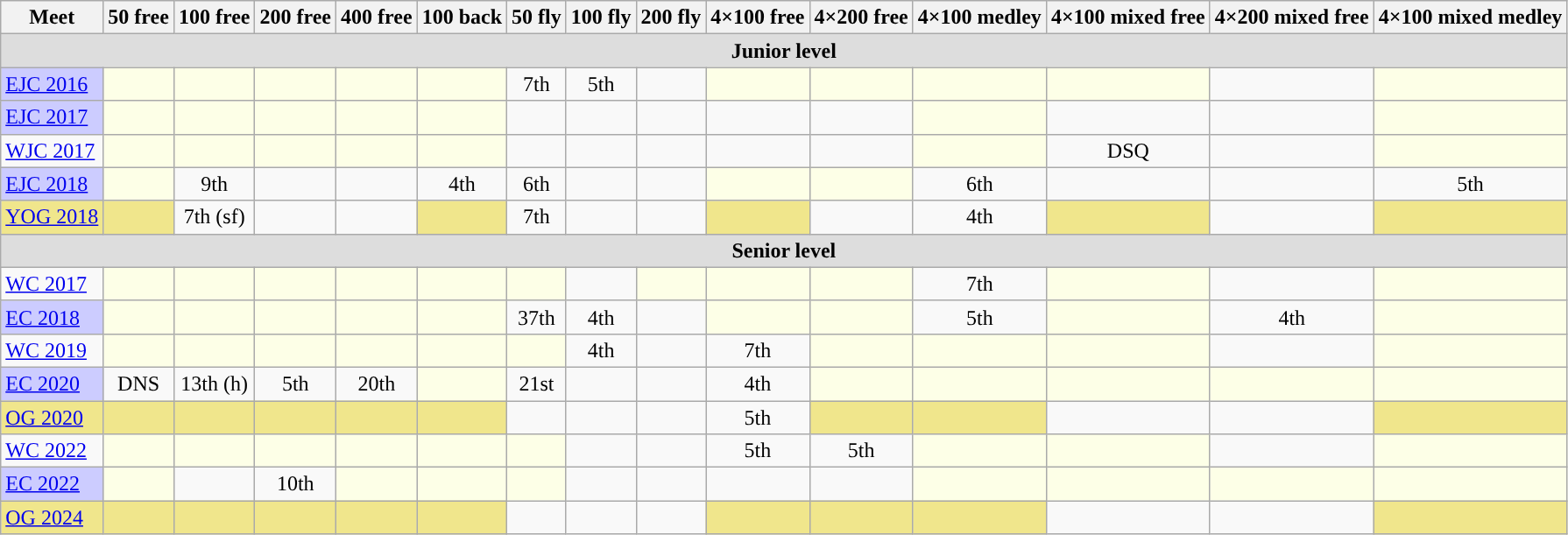<table class="sortable wikitable">
<tr>
<th>Meet</th>
<th class="unsortable">50 free</th>
<th class="unsortable">100 free</th>
<th class="unsortable">200 free</th>
<th class="unsortable">400 free</th>
<th class="unsortable">100 back</th>
<th class="unsortable">50 fly</th>
<th class="unsortable">100 fly</th>
<th class="unsortable">200 fly</th>
<th class="unsortable">4×100 free</th>
<th class="unsortable">4×200 free</th>
<th class="unsortable">4×100 medley</th>
<th class="unsortable">4×100 mixed free</th>
<th class="unsortable">4×200 mixed free</th>
<th class="unsortable">4×100 mixed medley</th>
</tr>
<tr bgcolor="#DDDDDD">
<td colspan="15" align="center"><strong>Junior level</strong></td>
</tr>
<tr>
<td style="background:#ccccff"><a href='#'>EJC 2016</a></td>
<td style="background:#fdffe7"></td>
<td style="background:#fdffe7"></td>
<td style="background:#fdffe7"></td>
<td style="background:#fdffe7"></td>
<td style="background:#fdffe7"></td>
<td align="center">7th</td>
<td align="center">5th</td>
<td align="center"></td>
<td style="background:#fdffe7"></td>
<td style="background:#fdffe7"></td>
<td style="background:#fdffe7"></td>
<td style="background:#fdffe7"></td>
<td></td>
<td style="background:#fdffe7"></td>
</tr>
<tr>
<td style="background:#ccccff"><a href='#'>EJC 2017</a></td>
<td style="background:#fdffe7"></td>
<td style="background:#fdffe7"></td>
<td style="background:#fdffe7"></td>
<td style="background:#fdffe7"></td>
<td style="background:#fdffe7"></td>
<td align="center"></td>
<td align="center"></td>
<td align="center"></td>
<td align="center"></td>
<td align="center"></td>
<td style="background:#fdffe7"></td>
<td align="center"></td>
<td></td>
<td style="background:#fdffe7"></td>
</tr>
<tr>
<td><a href='#'>WJC 2017</a></td>
<td style="background:#fdffe7"></td>
<td style="background:#fdffe7"></td>
<td style="background:#fdffe7"></td>
<td style="background:#fdffe7"></td>
<td style="background:#fdffe7"></td>
<td align="center"></td>
<td align="center"></td>
<td align="center"></td>
<td align="center"></td>
<td align="center"></td>
<td style="background:#fdffe7"></td>
<td align="center">DSQ</td>
<td></td>
<td style="background:#fdffe7"></td>
</tr>
<tr>
<td style="background:#ccccff"><a href='#'>EJC 2018</a></td>
<td style="background:#fdffe7"></td>
<td align="center">9th</td>
<td align="center"></td>
<td align="center"></td>
<td align="center">4th</td>
<td align="center">6th</td>
<td align="center"></td>
<td align="center"></td>
<td style="background:#fdffe7"></td>
<td style="background:#fdffe7"></td>
<td align="center">6th</td>
<td align="center"></td>
<td></td>
<td align="center">5th</td>
</tr>
<tr>
<td style="background:#f0e68c"><a href='#'>YOG 2018</a></td>
<td style="background:#f0e68c"></td>
<td align="center">7th (sf)</td>
<td align="center"></td>
<td align="center"></td>
<td style="background:#f0e68c"></td>
<td align="center">7th</td>
<td align="center"></td>
<td align="center"></td>
<td style="background:#f0e68c"></td>
<td></td>
<td align="center">4th</td>
<td style="background:#f0e68c"></td>
<td></td>
<td style="background:#f0e68c"></td>
</tr>
<tr bgcolor="#DDDDDD">
<td colspan="15" align="center"><strong>Senior level</strong></td>
</tr>
<tr>
<td><a href='#'>WC 2017</a></td>
<td style="background:#fdffe7"></td>
<td style="background:#fdffe7"></td>
<td style="background:#fdffe7"></td>
<td style="background:#fdffe7"></td>
<td style="background:#fdffe7"></td>
<td style="background:#fdffe7"></td>
<td align="center"></td>
<td style="background:#fdffe7"></td>
<td style="background:#fdffe7"></td>
<td style="background:#fdffe7"></td>
<td align="center">7th</td>
<td style="background:#fdffe7"></td>
<td></td>
<td style="background:#fdffe7"></td>
</tr>
<tr>
<td style="background:#ccccff"><a href='#'>EC 2018</a></td>
<td style="background:#fdffe7"></td>
<td style="background:#fdffe7"></td>
<td style="background:#fdffe7"></td>
<td style="background:#fdffe7"></td>
<td style="background:#fdffe7"></td>
<td align="center">37th</td>
<td align="center">4th</td>
<td align="center"></td>
<td style="background:#fdffe7"></td>
<td style="background:#fdffe7"></td>
<td align="center">5th</td>
<td style="background:#fdffe7"></td>
<td align="center">4th</td>
<td style="background:#fdffe7"></td>
</tr>
<tr>
<td><a href='#'>WC 2019</a></td>
<td style="background:#fdffe7"></td>
<td style="background:#fdffe7"></td>
<td style="background:#fdffe7"></td>
<td style="background:#fdffe7"></td>
<td style="background:#fdffe7"></td>
<td style="background:#fdffe7"></td>
<td align="center">4th</td>
<td align="center"></td>
<td align="center">7th</td>
<td style="background:#fdffe7"></td>
<td style="background:#fdffe7"></td>
<td style="background:#fdffe7"></td>
<td></td>
<td style="background:#fdffe7"></td>
</tr>
<tr>
<td style="background:#ccccff"><a href='#'>EC 2020</a></td>
<td align="center">DNS</td>
<td align="center">13th (h)</td>
<td align="center">5th</td>
<td align="center">20th</td>
<td style="background:#fdffe7"></td>
<td align="center">21st</td>
<td align="center"></td>
<td align="center"></td>
<td align="center">4th</td>
<td style="background:#fdffe7"></td>
<td style="background:#fdffe7"></td>
<td style="background:#fdffe7"></td>
<td style="background:#fdffe7"></td>
<td style="background:#fdffe7"></td>
</tr>
<tr>
<td style="background:#f0e68c"><a href='#'>OG 2020</a></td>
<td style="background:#f0e68c"></td>
<td style="background:#f0e68c"></td>
<td style="background:#f0e68c"></td>
<td style="background:#f0e68c"></td>
<td style="background:#f0e68c"></td>
<td></td>
<td align="center"></td>
<td align="center"></td>
<td align="center">5th</td>
<td style="background:#f0e68c"></td>
<td style="background:#f0e68c"></td>
<td></td>
<td></td>
<td style="background:#f0e68c"></td>
</tr>
<tr>
<td><a href='#'>WC 2022</a></td>
<td style="background:#fdffe7"></td>
<td style="background:#fdffe7"></td>
<td style="background:#fdffe7"></td>
<td style="background:#fdffe7"></td>
<td style="background:#fdffe7"></td>
<td style="background:#fdffe7"></td>
<td align="center"></td>
<td align="center"></td>
<td align="center">5th</td>
<td align="center">5th</td>
<td style="background:#fdffe7"></td>
<td style="background:#fdffe7"></td>
<td></td>
<td style="background:#fdffe7"></td>
</tr>
<tr>
<td style="background:#ccccff"><a href='#'>EC 2022</a></td>
<td style="background:#fdffe7"></td>
<td align="center"></td>
<td align="center">10th</td>
<td style="background:#fdffe7"></td>
<td style="background:#fdffe7"></td>
<td style="background:#fdffe7"></td>
<td align="center"></td>
<td align="center"></td>
<td align="center"></td>
<td align="center"></td>
<td style="background:#fdffe7"></td>
<td style="background:#fdffe7"></td>
<td style="background:#fdffe7"></td>
<td style="background:#fdffe7"></td>
</tr>
<tr>
<td style="background:#f0e68c"><a href='#'>OG 2024</a></td>
<td style="background:#f0e68c"></td>
<td style="background:#f0e68c"></td>
<td style="background:#f0e68c"></td>
<td style="background:#f0e68c"></td>
<td style="background:#f0e68c"></td>
<td></td>
<td align="center"></td>
<td align="center"></td>
<td style="background:#f0e68c"></td>
<td style="background:#f0e68c"></td>
<td style="background:#f0e68c"></td>
<td></td>
<td></td>
<td style="background:#f0e68c"></td>
</tr>
</table>
